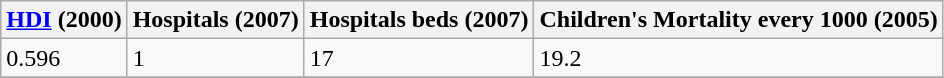<table class="wikitable" border="1">
<tr>
<th><a href='#'>HDI</a> (2000)</th>
<th>Hospitals (2007)</th>
<th>Hospitals beds (2007)</th>
<th>Children's Mortality every 1000 (2005)</th>
</tr>
<tr>
<td>0.596</td>
<td>1</td>
<td>17</td>
<td>19.2</td>
</tr>
<tr>
</tr>
</table>
